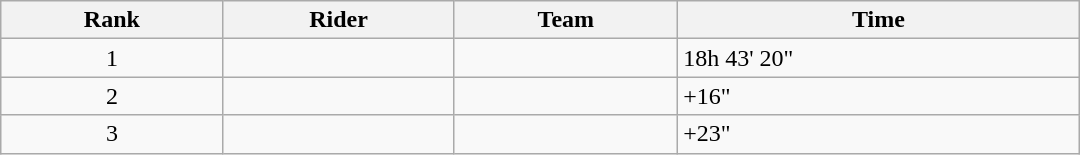<table class="wikitable" style="width:45em;margin-bottom:0;">
<tr>
<th scope="col">Rank</th>
<th scope="col">Rider</th>
<th scope="col">Team</th>
<th scope="col">Time</th>
</tr>
<tr>
<td style="text-align:center;">1</td>
<td></td>
<td></td>
<td>18h 43' 20"</td>
</tr>
<tr>
<td style="text-align:center;">2</td>
<td></td>
<td></td>
<td>+16"</td>
</tr>
<tr>
<td style="text-align:center;">3</td>
<td></td>
<td></td>
<td>+23"</td>
</tr>
</table>
